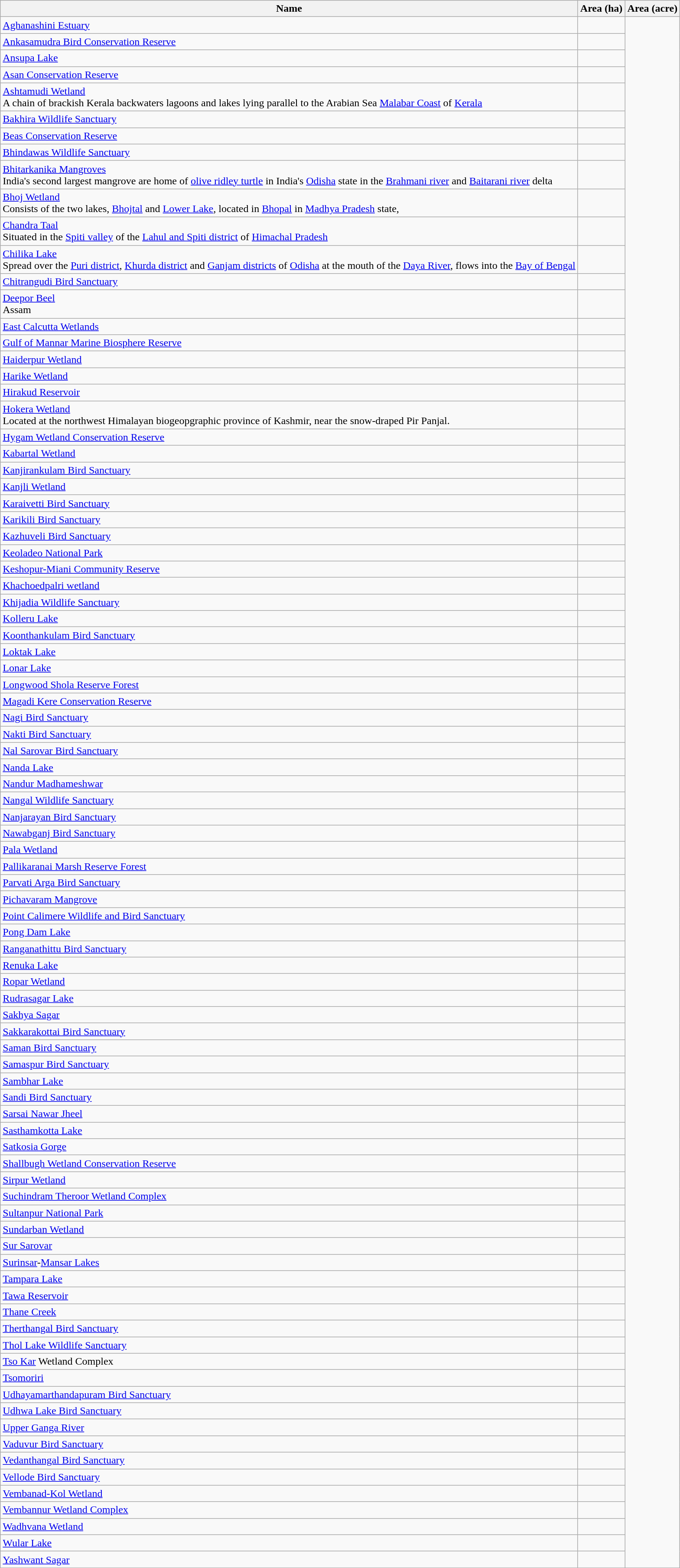<table class="wikitable sortable">
<tr>
<th scope="col" align=left>Name</th>
<th scope="col">Area (ha)</th>
<th scope="col">Area (acre)</th>
</tr>
<tr ---->
<td><a href='#'>Aghanashini Estuary</a></td>
<td></td>
</tr>
<tr ---->
<td><a href='#'>Ankasamudra Bird Conservation Reserve</a></td>
<td></td>
</tr>
<tr ---->
<td><a href='#'>Ansupa Lake</a></td>
<td></td>
</tr>
<tr ---->
<td><a href='#'>Asan Conservation Reserve</a></td>
<td></td>
</tr>
<tr ---->
<td><a href='#'>Ashtamudi Wetland</a> <br> A chain of brackish Kerala backwaters lagoons and lakes lying parallel to the Arabian Sea <a href='#'>Malabar Coast</a> of <a href='#'>Kerala</a></td>
<td></td>
</tr>
<tr ---->
<td><a href='#'>Bakhira Wildlife Sanctuary</a></td>
<td></td>
</tr>
<tr ---->
<td><a href='#'>Beas Conservation Reserve</a></td>
<td></td>
</tr>
<tr ---->
<td><a href='#'>Bhindawas Wildlife Sanctuary</a></td>
<td></td>
</tr>
<tr ---->
<td><a href='#'>Bhitarkanika Mangroves</a> <br> India's second largest mangrove are home of <a href='#'>olive ridley turtle</a> in India's <a href='#'>Odisha</a> state in the <a href='#'>Brahmani river</a> and <a href='#'>Baitarani river</a> delta</td>
<td></td>
</tr>
<tr ---->
<td><a href='#'>Bhoj Wetland</a> <br> Consists of the two lakes, <a href='#'>Bhojtal</a> and <a href='#'>Lower Lake</a>, located in <a href='#'>Bhopal</a> in <a href='#'>Madhya Pradesh</a> state,</td>
<td></td>
</tr>
<tr ---->
<td><a href='#'>Chandra Taal</a> <br> Situated in the <a href='#'>Spiti valley</a> of the <a href='#'>Lahul and Spiti district</a> of <a href='#'>Himachal Pradesh</a></td>
<td></td>
</tr>
<tr ---->
<td><a href='#'>Chilika Lake</a> <br> Spread over the <a href='#'>Puri district</a>, <a href='#'>Khurda district</a> and <a href='#'>Ganjam districts</a> of <a href='#'>Odisha</a> at the mouth of the <a href='#'>Daya River</a>, flows into the <a href='#'>Bay of Bengal</a></td>
<td></td>
</tr>
<tr ---->
<td><a href='#'>Chitrangudi Bird Sanctuary</a></td>
<td></td>
</tr>
<tr ---->
<td><a href='#'>Deepor Beel</a> <br> Assam</td>
<td></td>
</tr>
<tr ---->
<td><a href='#'>East Calcutta Wetlands</a></td>
<td></td>
</tr>
<tr ---->
<td><a href='#'>Gulf of Mannar Marine Biosphere Reserve</a></td>
<td></td>
</tr>
<tr ---->
<td><a href='#'>Haiderpur Wetland</a></td>
<td></td>
</tr>
<tr ---->
<td><a href='#'>Harike Wetland</a></td>
<td></td>
</tr>
<tr ---->
<td><a href='#'>Hirakud Reservoir</a></td>
<td></td>
</tr>
<tr ---->
<td><a href='#'>Hokera Wetland</a> <br>Located at the northwest Himalayan biogeopgraphic province of Kashmir, near the snow-draped Pir Panjal.</td>
<td></td>
</tr>
<tr ---->
<td><a href='#'>Hygam Wetland Conservation Reserve</a></td>
<td></td>
</tr>
<tr ---->
<td><a href='#'>Kabartal Wetland</a></td>
<td></td>
</tr>
<tr ---->
<td><a href='#'>Kanjirankulam Bird Sanctuary</a></td>
<td></td>
</tr>
<tr ---->
<td><a href='#'>Kanjli Wetland</a></td>
<td></td>
</tr>
<tr ---->
<td><a href='#'>Karaivetti Bird Sanctuary</a></td>
<td></td>
</tr>
<tr ---->
<td><a href='#'>Karikili Bird Sanctuary</a></td>
<td></td>
</tr>
<tr ---->
<td><a href='#'>Kazhuveli Bird Sanctuary</a></td>
<td></td>
</tr>
<tr ---->
<td><a href='#'>Keoladeo National Park</a></td>
<td></td>
</tr>
<tr ---->
<td><a href='#'>Keshopur-Miani Community Reserve</a></td>
<td></td>
</tr>
<tr ---->
<td><a href='#'>Khachoedpalri wetland</a></td>
<td></td>
</tr>
<tr ---->
<td><a href='#'>Khijadia Wildlife Sanctuary</a></td>
<td></td>
</tr>
<tr ---->
<td><a href='#'>Kolleru Lake</a></td>
<td></td>
</tr>
<tr ---->
<td><a href='#'>Koonthankulam Bird Sanctuary</a></td>
<td></td>
</tr>
<tr ---->
<td><a href='#'>Loktak Lake</a></td>
<td></td>
</tr>
<tr ---->
<td><a href='#'>Lonar Lake</a></td>
<td></td>
</tr>
<tr ---->
<td><a href='#'>Longwood Shola Reserve Forest</a></td>
<td></td>
</tr>
<tr ---->
<td><a href='#'>Magadi Kere Conservation Reserve</a></td>
<td></td>
</tr>
<tr ---->
<td><a href='#'>Nagi Bird Sanctuary</a></td>
<td></td>
</tr>
<tr ---->
<td><a href='#'>Nakti Bird Sanctuary</a></td>
<td></td>
</tr>
<tr ---->
<td><a href='#'>Nal Sarovar Bird Sanctuary</a></td>
<td></td>
</tr>
<tr ---->
<td><a href='#'>Nanda Lake</a></td>
<td></td>
</tr>
<tr ---->
<td><a href='#'>Nandur Madhameshwar</a></td>
<td></td>
</tr>
<tr ---->
<td><a href='#'>Nangal Wildlife Sanctuary</a></td>
<td></td>
</tr>
<tr ---->
<td><a href='#'>Nanjarayan Bird Sanctuary</a></td>
<td></td>
</tr>
<tr ---->
<td><a href='#'>Nawabganj Bird Sanctuary</a></td>
<td></td>
</tr>
<tr ---->
<td><a href='#'>Pala Wetland</a></td>
<td></td>
</tr>
<tr ---->
<td><a href='#'>Pallikaranai Marsh Reserve Forest</a></td>
<td></td>
</tr>
<tr ---->
<td><a href='#'>Parvati Arga Bird Sanctuary</a></td>
<td></td>
</tr>
<tr ---->
<td><a href='#'>Pichavaram Mangrove</a></td>
<td></td>
</tr>
<tr ---->
<td><a href='#'>Point Calimere Wildlife and Bird Sanctuary</a></td>
<td></td>
</tr>
<tr ---->
<td><a href='#'>Pong Dam Lake</a></td>
<td></td>
</tr>
<tr ---->
<td><a href='#'>Ranganathittu Bird Sanctuary</a></td>
<td></td>
</tr>
<tr ---->
<td><a href='#'>Renuka Lake</a></td>
<td></td>
</tr>
<tr ---->
<td><a href='#'>Ropar Wetland</a></td>
<td></td>
</tr>
<tr ---->
<td><a href='#'>Rudrasagar Lake</a></td>
<td></td>
</tr>
<tr ---->
<td><a href='#'>Sakhya Sagar</a></td>
<td></td>
</tr>
<tr ---->
<td><a href='#'>Sakkarakottai Bird Sanctuary</a></td>
<td></td>
</tr>
<tr ---->
<td><a href='#'>Saman Bird Sanctuary</a></td>
<td></td>
</tr>
<tr ---->
<td><a href='#'>Samaspur Bird Sanctuary</a></td>
<td></td>
</tr>
<tr ---->
<td><a href='#'>Sambhar Lake</a></td>
<td></td>
</tr>
<tr ---->
<td><a href='#'>Sandi Bird Sanctuary</a></td>
<td></td>
</tr>
<tr ---->
<td><a href='#'>Sarsai Nawar Jheel</a></td>
<td></td>
</tr>
<tr ---->
<td><a href='#'>Sasthamkotta Lake</a></td>
<td></td>
</tr>
<tr ---->
<td><a href='#'>Satkosia Gorge</a></td>
<td></td>
</tr>
<tr ---->
<td><a href='#'>Shallbugh Wetland Conservation Reserve</a></td>
<td></td>
</tr>
<tr ---->
<td><a href='#'>Sirpur Wetland</a></td>
<td></td>
</tr>
<tr ---->
<td><a href='#'>Suchindram Theroor Wetland Complex</a></td>
<td></td>
</tr>
<tr ---->
<td><a href='#'>Sultanpur National Park</a></td>
<td></td>
</tr>
<tr ---->
<td><a href='#'>Sundarban Wetland</a></td>
<td></td>
</tr>
<tr ---->
<td><a href='#'>Sur Sarovar</a></td>
<td></td>
</tr>
<tr ---->
<td><a href='#'>Surinsar</a>-<a href='#'>Mansar Lakes</a></td>
<td></td>
</tr>
<tr ---->
<td><a href='#'>Tampara Lake</a></td>
<td></td>
</tr>
<tr ---->
<td><a href='#'>Tawa Reservoir</a></td>
<td></td>
</tr>
<tr ---->
<td><a href='#'>Thane Creek</a></td>
<td></td>
</tr>
<tr ---->
<td><a href='#'>Therthangal Bird Sanctuary</a></td>
<td></td>
</tr>
<tr ---->
<td><a href='#'>Thol Lake Wildlife Sanctuary</a></td>
<td></td>
</tr>
<tr ---->
<td><a href='#'>Tso Kar</a> Wetland Complex</td>
<td></td>
</tr>
<tr ---->
<td><a href='#'>Tsomoriri</a></td>
<td></td>
</tr>
<tr ---->
<td><a href='#'>Udhayamarthandapuram Bird Sanctuary</a></td>
<td></td>
</tr>
<tr ---->
<td><a href='#'>Udhwa Lake Bird Sanctuary</a></td>
<td></td>
</tr>
<tr ---->
<td><a href='#'>Upper Ganga River</a></td>
<td></td>
</tr>
<tr ---->
<td><a href='#'>Vaduvur Bird Sanctuary</a></td>
<td></td>
</tr>
<tr ---->
<td><a href='#'>Vedanthangal Bird Sanctuary</a></td>
<td></td>
</tr>
<tr ---->
<td><a href='#'>Vellode Bird Sanctuary</a></td>
<td></td>
</tr>
<tr ---->
<td><a href='#'>Vembanad-Kol Wetland</a></td>
<td></td>
</tr>
<tr ---->
<td><a href='#'>Vembannur Wetland Complex</a></td>
<td></td>
</tr>
<tr ---->
<td><a href='#'>Wadhvana Wetland</a></td>
<td></td>
</tr>
<tr ---->
<td><a href='#'>Wular Lake</a></td>
<td></td>
</tr>
<tr ---->
<td><a href='#'>Yashwant Sagar</a></td>
<td></td>
</tr>
<tr ---->
</tr>
</table>
